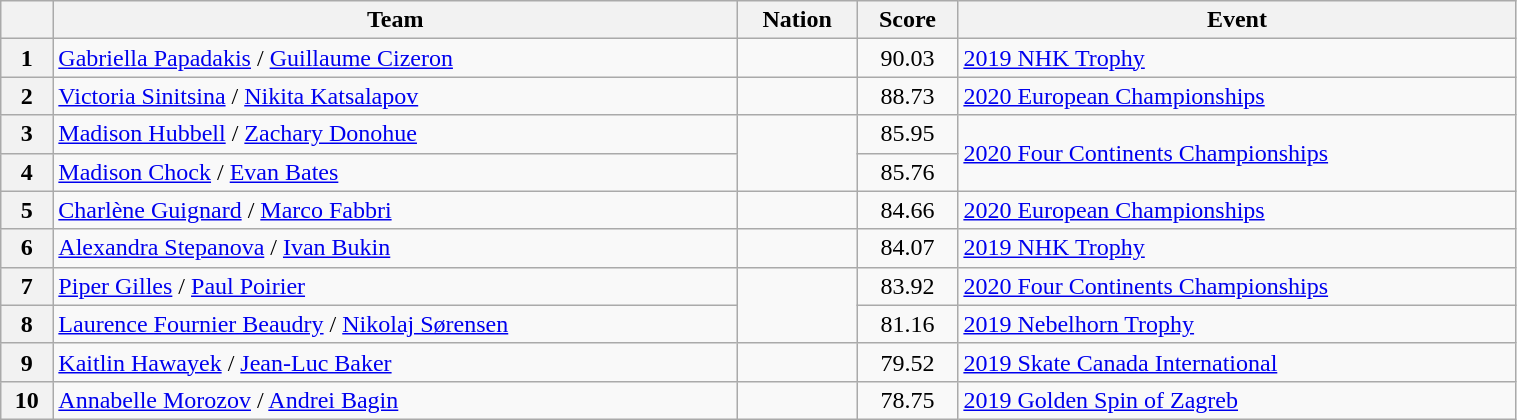<table class="wikitable sortable" style="text-align:left; width:80%">
<tr>
<th scope="col"></th>
<th scope="col">Team</th>
<th scope="col">Nation</th>
<th scope="col">Score</th>
<th scope="col">Event</th>
</tr>
<tr>
<th scope="row">1</th>
<td><a href='#'>Gabriella Papadakis</a> / <a href='#'>Guillaume Cizeron</a></td>
<td></td>
<td style="text-align:center;">90.03</td>
<td><a href='#'>2019 NHK Trophy</a></td>
</tr>
<tr>
<th scope="row">2</th>
<td><a href='#'>Victoria Sinitsina</a> / <a href='#'>Nikita Katsalapov</a></td>
<td></td>
<td style="text-align:center;">88.73</td>
<td><a href='#'>2020 European Championships</a></td>
</tr>
<tr>
<th scope="row">3</th>
<td><a href='#'>Madison Hubbell</a> / <a href='#'>Zachary Donohue</a></td>
<td rowspan="2"></td>
<td style="text-align:center;">85.95</td>
<td rowspan="2"><a href='#'>2020 Four Continents Championships</a></td>
</tr>
<tr>
<th scope="row">4</th>
<td><a href='#'>Madison Chock</a> / <a href='#'>Evan Bates</a></td>
<td style="text-align:center;">85.76</td>
</tr>
<tr>
<th scope="row">5</th>
<td><a href='#'>Charlène Guignard</a> / <a href='#'>Marco Fabbri</a></td>
<td></td>
<td style="text-align:center;">84.66</td>
<td><a href='#'>2020 European Championships</a></td>
</tr>
<tr>
<th scope="row">6</th>
<td><a href='#'>Alexandra Stepanova</a> / <a href='#'>Ivan Bukin</a></td>
<td></td>
<td style="text-align:center;">84.07</td>
<td><a href='#'>2019 NHK Trophy</a></td>
</tr>
<tr>
<th scope="row">7</th>
<td><a href='#'>Piper Gilles</a> / <a href='#'>Paul Poirier</a></td>
<td rowspan="2"></td>
<td style="text-align:center;">83.92</td>
<td><a href='#'>2020 Four Continents Championships</a></td>
</tr>
<tr>
<th scope="row">8</th>
<td><a href='#'>Laurence Fournier Beaudry</a> / <a href='#'>Nikolaj Sørensen</a></td>
<td style="text-align:center;">81.16</td>
<td><a href='#'>2019 Nebelhorn Trophy</a></td>
</tr>
<tr>
<th scope="row">9</th>
<td><a href='#'>Kaitlin Hawayek</a> / <a href='#'>Jean-Luc Baker</a></td>
<td></td>
<td style="text-align:center;">79.52</td>
<td><a href='#'>2019 Skate Canada International</a></td>
</tr>
<tr>
<th scope="row">10</th>
<td><a href='#'>Annabelle Morozov</a> / <a href='#'>Andrei Bagin</a></td>
<td></td>
<td style="text-align:center;">78.75</td>
<td><a href='#'>2019 Golden Spin of Zagreb</a></td>
</tr>
</table>
